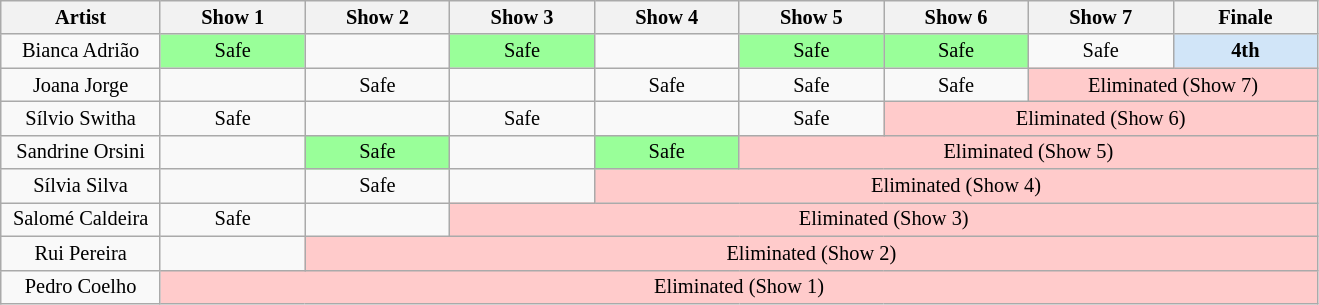<table class="wikitable" style="text-align:center; font-size:85%">
<tr>
<th style="width:100px;">Artist</th>
<th style="width:90px;">Show 1</th>
<th style="width:90px;">Show 2</th>
<th style="width:90px;">Show 3</th>
<th style="width:90px;">Show 4</th>
<th style="width:90px;">Show 5</th>
<th style="width:90px;">Show 6</th>
<th style="width:90px;">Show 7</th>
<th style="width:90px;">Finale</th>
</tr>
<tr>
<td>Bianca Adrião</td>
<td style="background:#9f9;">Safe</td>
<td></td>
<td style="background:#9f9;">Safe</td>
<td></td>
<td style="background:#9f9;">Safe</td>
<td style="background:#9f9;">Safe</td>
<td>Safe</td>
<td style="background:#d1e5f8;"><strong>4th</strong></td>
</tr>
<tr>
<td>Joana Jorge</td>
<td></td>
<td>Safe</td>
<td></td>
<td>Safe</td>
<td>Safe</td>
<td>Safe</td>
<td style="background:#ffcbcb" colspan=2>Eliminated (Show 7)</td>
</tr>
<tr>
<td>Sílvio Switha</td>
<td>Safe</td>
<td></td>
<td>Safe</td>
<td></td>
<td>Safe</td>
<td style="background:#ffcbcb" colspan=3>Eliminated (Show 6)</td>
</tr>
<tr>
<td>Sandrine Orsini</td>
<td></td>
<td style="background:#9f9;">Safe</td>
<td></td>
<td style="background:#9f9;">Safe</td>
<td style="background:#ffcbcb" colspan=4>Eliminated (Show 5)</td>
</tr>
<tr>
<td>Sílvia Silva</td>
<td></td>
<td>Safe</td>
<td></td>
<td style="background:#ffcbcb" colspan=5>Eliminated (Show 4)</td>
</tr>
<tr>
<td>Salomé Caldeira</td>
<td>Safe</td>
<td></td>
<td style="background:#ffcbcb" colspan=6>Eliminated (Show 3)</td>
</tr>
<tr>
<td>Rui Pereira</td>
<td></td>
<td style="background:#ffcbcb" colspan=7>Eliminated (Show 2)</td>
</tr>
<tr>
<td>Pedro Coelho</td>
<td style="background:#ffcbcb" colspan=8>Eliminated (Show 1)</td>
</tr>
</table>
